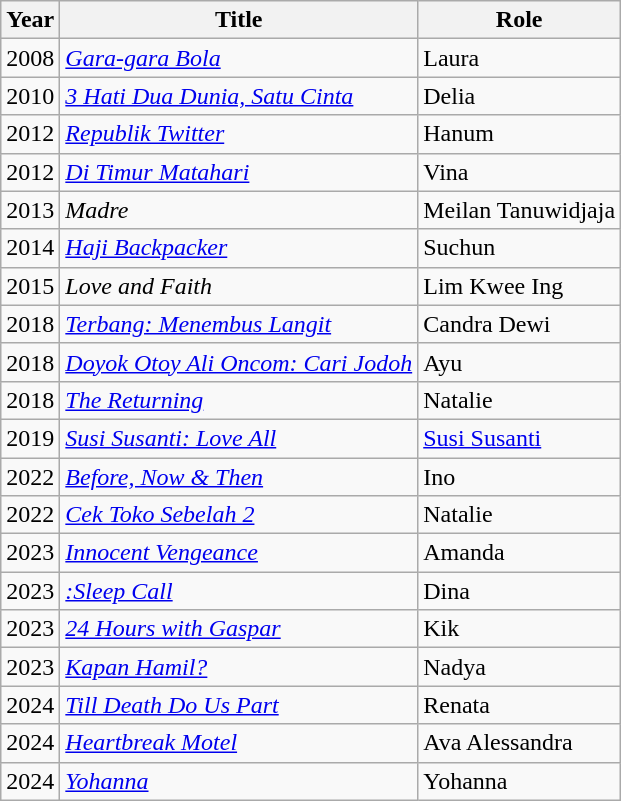<table class="wikitable">
<tr>
<th>Year</th>
<th>Title</th>
<th>Role</th>
</tr>
<tr>
<td>2008</td>
<td><em><a href='#'>Gara-gara Bola</a></em></td>
<td>Laura</td>
</tr>
<tr>
<td>2010</td>
<td><em><a href='#'>3 Hati Dua Dunia, Satu Cinta</a></em></td>
<td>Delia</td>
</tr>
<tr>
<td>2012</td>
<td><em><a href='#'>Republik Twitter</a></em></td>
<td>Hanum</td>
</tr>
<tr>
<td>2012</td>
<td><em><a href='#'>Di Timur Matahari</a></em></td>
<td>Vina</td>
</tr>
<tr>
<td>2013</td>
<td><em>Madre</em></td>
<td>Meilan Tanuwidjaja</td>
</tr>
<tr>
<td>2014</td>
<td><em><a href='#'>Haji Backpacker</a></em></td>
<td>Suchun</td>
</tr>
<tr>
<td>2015</td>
<td><em>Love and Faith</em></td>
<td>Lim Kwee Ing</td>
</tr>
<tr>
<td>2018</td>
<td><em><a href='#'>Terbang: Menembus Langit</a></em></td>
<td>Candra Dewi</td>
</tr>
<tr>
<td>2018</td>
<td><em><a href='#'>Doyok Otoy Ali Oncom: Cari Jodoh</a></em></td>
<td>Ayu</td>
</tr>
<tr>
<td>2018</td>
<td><em><a href='#'>The Returning</a></em></td>
<td>Natalie</td>
</tr>
<tr>
<td>2019</td>
<td><em><a href='#'>Susi Susanti: Love All</a></em></td>
<td><a href='#'>Susi Susanti</a></td>
</tr>
<tr>
<td>2022</td>
<td><em><a href='#'>Before, Now & Then</a></em></td>
<td>Ino</td>
</tr>
<tr>
<td>2022</td>
<td><em><a href='#'>Cek Toko Sebelah 2</a></em></td>
<td>Natalie</td>
</tr>
<tr>
<td>2023</td>
<td><em><a href='#'>Innocent Vengeance</a></em></td>
<td>Amanda</td>
</tr>
<tr>
<td>2023</td>
<td><em><a href='#'>:Sleep Call</a></em></td>
<td>Dina</td>
</tr>
<tr>
<td>2023</td>
<td><em><a href='#'>24 Hours with Gaspar</a></em></td>
<td>Kik</td>
</tr>
<tr>
<td>2023</td>
<td><em><a href='#'>Kapan Hamil?</a></em></td>
<td>Nadya</td>
</tr>
<tr>
<td>2024</td>
<td><em><a href='#'>Till Death Do Us Part</a></em></td>
<td>Renata</td>
</tr>
<tr>
<td>2024</td>
<td><em><a href='#'>Heartbreak Motel</a></em></td>
<td>Ava Alessandra</td>
</tr>
<tr>
<td>2024</td>
<td><em><a href='#'>Yohanna</a></em></td>
<td>Yohanna</td>
</tr>
</table>
